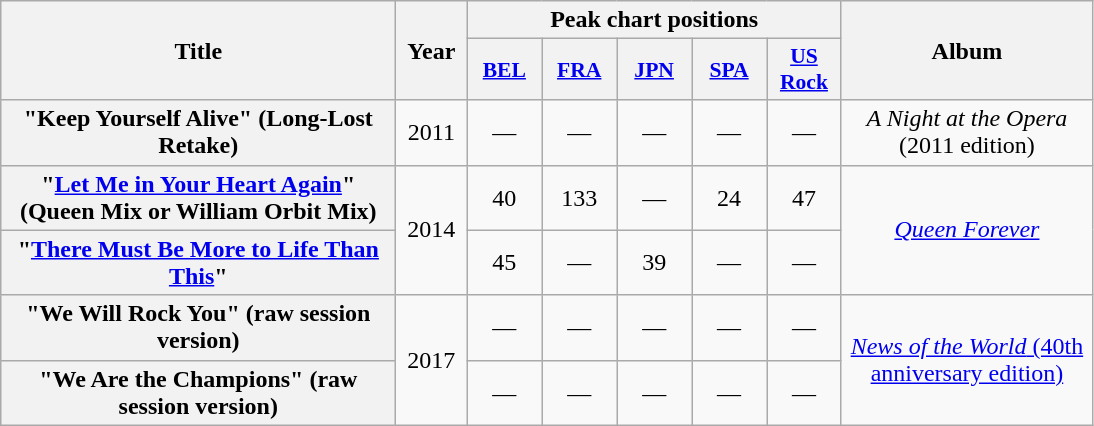<table class="wikitable plainrowheaders" style="text-align:center;">
<tr>
<th scope="col" rowspan="2" style="width:16em;">Title</th>
<th scope="col" rowspan="2" style="width:2.5em;">Year</th>
<th scope="col" colspan="5">Peak chart positions</th>
<th scope="col" rowspan="2" style="width:10em;">Album</th>
</tr>
<tr>
<th scope="col" style="width:3em;font-size:90%;"><a href='#'>BEL</a><br></th>
<th scope="col" style="width:3em;font-size:90%;"><a href='#'>FRA</a><br></th>
<th scope="col" style="width:3em;font-size:90%;"><a href='#'>JPN</a><br></th>
<th scope="col" style="width:3em;font-size:90%;"><a href='#'>SPA</a><br></th>
<th scope="col" style="width:3em;font-size:90%;"><a href='#'>US<br>Rock</a><br></th>
</tr>
<tr>
<th scope="row">"Keep Yourself Alive" (Long-Lost Retake)</th>
<td>2011</td>
<td>—</td>
<td>—</td>
<td>—</td>
<td>—</td>
<td>—</td>
<td><em>A Night at the Opera</em> (2011 edition)</td>
</tr>
<tr>
<th scope="row">"<a href='#'>Let Me in Your Heart Again</a>" (Queen Mix or William Orbit Mix)</th>
<td rowspan="2">2014</td>
<td>40</td>
<td>133</td>
<td>—</td>
<td>24</td>
<td>47</td>
<td rowspan="2"><em><a href='#'>Queen Forever</a></em></td>
</tr>
<tr>
<th scope="row">"<a href='#'>There Must Be More to Life Than This</a>" </th>
<td>45</td>
<td>—</td>
<td>39</td>
<td>—</td>
<td>—</td>
</tr>
<tr>
<th scope="row">"We Will Rock You" (raw session version)</th>
<td rowspan="2">2017</td>
<td>—</td>
<td>—</td>
<td>—</td>
<td>—</td>
<td>—</td>
<td rowspan="2"><a href='#'><em>News of the World</em> (40th anniversary edition)</a></td>
</tr>
<tr>
<th scope="row">"We Are the Champions" (raw session version)</th>
<td>—</td>
<td>—</td>
<td>—</td>
<td>—</td>
<td>—</td>
</tr>
</table>
